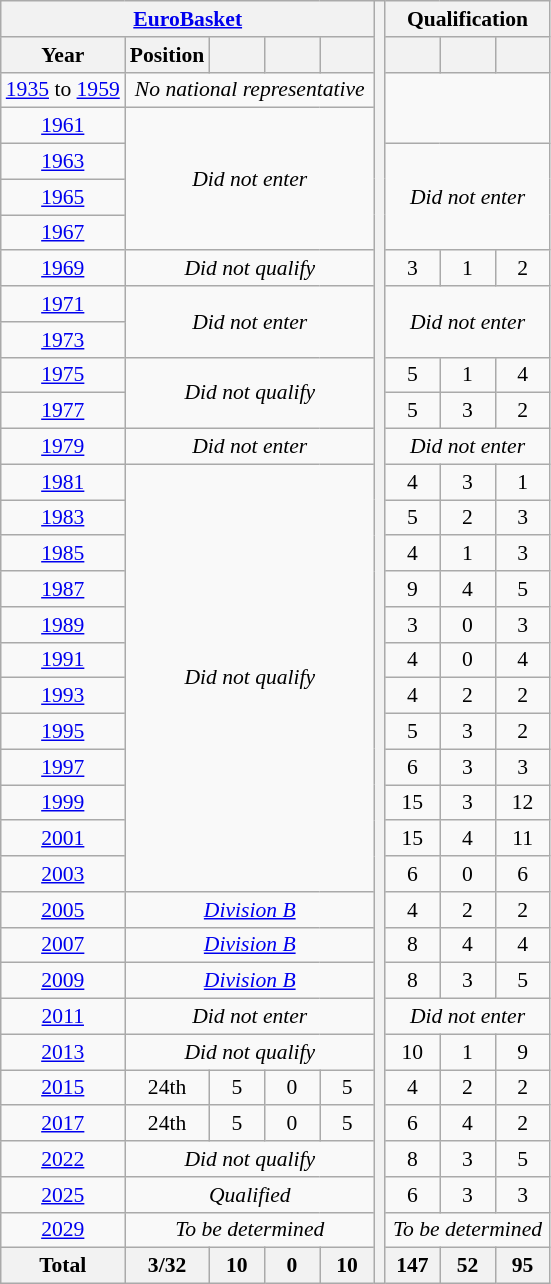<table class="wikitable" style="text-align: center;font-size:90%;">
<tr>
<th colspan=5><a href='#'>EuroBasket</a></th>
<th rowspan=36></th>
<th colspan=3>Qualification</th>
</tr>
<tr>
<th>Year</th>
<th>Position</th>
<th width=30></th>
<th width=30></th>
<th width=30></th>
<th width=30></th>
<th width=30></th>
<th width=30></th>
</tr>
<tr>
<td><a href='#'>1935</a> to <a href='#'>1959</a></td>
<td colspan=4><em>No national representative</em></td>
</tr>
<tr>
<td> <a href='#'>1961</a></td>
<td colspan=4 rowspan=4><em>Did not enter</em></td>
</tr>
<tr>
<td> <a href='#'>1963</a></td>
<td colspan=3 rowspan=3><em>Did not enter</em></td>
</tr>
<tr>
<td> <a href='#'>1965</a></td>
</tr>
<tr>
<td> <a href='#'>1967</a></td>
</tr>
<tr>
<td> <a href='#'>1969</a></td>
<td colspan=4><em>Did not qualify</em></td>
<td>3</td>
<td>1</td>
<td>2</td>
</tr>
<tr>
<td> <a href='#'>1971</a></td>
<td colspan=4 rowspan=2><em>Did not enter</em></td>
<td colspan=3 rowspan=2><em>Did not enter</em></td>
</tr>
<tr>
<td> <a href='#'>1973</a></td>
</tr>
<tr>
<td> <a href='#'>1975</a></td>
<td colspan=4 rowspan=2><em>Did not qualify</em></td>
<td>5</td>
<td>1</td>
<td>4</td>
</tr>
<tr>
<td> <a href='#'>1977</a></td>
<td>5</td>
<td>3</td>
<td>2</td>
</tr>
<tr>
<td> <a href='#'>1979</a></td>
<td colspan=4><em>Did not enter</em></td>
<td colspan=3><em>Did not enter</em></td>
</tr>
<tr>
<td> <a href='#'>1981</a></td>
<td colspan=4 rowspan=12><em>Did not qualify</em></td>
<td>4</td>
<td>3</td>
<td>1</td>
</tr>
<tr>
<td> <a href='#'>1983</a></td>
<td>5</td>
<td>2</td>
<td>3</td>
</tr>
<tr>
<td> <a href='#'>1985</a></td>
<td>4</td>
<td>1</td>
<td>3</td>
</tr>
<tr>
<td> <a href='#'>1987</a></td>
<td>9</td>
<td>4</td>
<td>5</td>
</tr>
<tr>
<td> <a href='#'>1989</a></td>
<td>3</td>
<td>0</td>
<td>3</td>
</tr>
<tr>
<td> <a href='#'>1991</a></td>
<td>4</td>
<td>0</td>
<td>4</td>
</tr>
<tr>
<td> <a href='#'>1993</a></td>
<td>4</td>
<td>2</td>
<td>2</td>
</tr>
<tr>
<td> <a href='#'>1995</a></td>
<td>5</td>
<td>3</td>
<td>2</td>
</tr>
<tr>
<td> <a href='#'>1997</a></td>
<td>6</td>
<td>3</td>
<td>3</td>
</tr>
<tr>
<td> <a href='#'>1999</a></td>
<td>15</td>
<td>3</td>
<td>12</td>
</tr>
<tr>
<td> <a href='#'>2001</a></td>
<td>15</td>
<td>4</td>
<td>11</td>
</tr>
<tr>
<td> <a href='#'>2003</a></td>
<td>6</td>
<td>0</td>
<td>6</td>
</tr>
<tr>
<td> <a href='#'>2005</a></td>
<td colspan=4><em><a href='#'>Division B</a></em></td>
<td>4</td>
<td>2</td>
<td>2</td>
</tr>
<tr>
<td> <a href='#'>2007</a></td>
<td colspan=4><em><a href='#'>Division B</a></em></td>
<td>8</td>
<td>4</td>
<td>4</td>
</tr>
<tr>
<td> <a href='#'>2009</a></td>
<td colspan=4><em><a href='#'>Division B</a></em></td>
<td>8</td>
<td>3</td>
<td>5</td>
</tr>
<tr>
<td> <a href='#'>2011</a></td>
<td colspan=4><em>Did not enter</em></td>
<td colspan=3><em>Did not enter</em></td>
</tr>
<tr>
<td> <a href='#'>2013</a></td>
<td colspan=4><em>Did not qualify</em></td>
<td>10</td>
<td>1</td>
<td>9</td>
</tr>
<tr>
<td> <a href='#'>2015</a></td>
<td>24th</td>
<td>5</td>
<td>0</td>
<td>5</td>
<td>4</td>
<td>2</td>
<td>2</td>
</tr>
<tr>
<td> <a href='#'>2017</a></td>
<td>24th</td>
<td>5</td>
<td>0</td>
<td>5</td>
<td>6</td>
<td>4</td>
<td>2</td>
</tr>
<tr>
<td> <a href='#'>2022</a></td>
<td colspan=4><em>Did not qualify</em></td>
<td>8</td>
<td>3</td>
<td>5</td>
</tr>
<tr>
<td> <a href='#'>2025</a></td>
<td colspan=4><em>Qualified</em></td>
<td>6</td>
<td>3</td>
<td>3</td>
</tr>
<tr>
<td> <a href='#'>2029</a></td>
<td colspan=4><em>To be determined</em></td>
<td colspan=3><em>To be determined</em></td>
</tr>
<tr>
<th>Total</th>
<th>3/32</th>
<th>10</th>
<th>0</th>
<th>10</th>
<th>147</th>
<th>52</th>
<th>95</th>
</tr>
</table>
